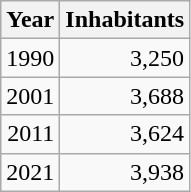<table cellspacing="0" cellpadding="0">
<tr>
<td valign="top"><br><table class="wikitable sortable zebra hintergrundfarbe5">
<tr>
<th>Year</th>
<th>Inhabitants</th>
</tr>
<tr align="right">
<td>1990</td>
<td>3,250</td>
</tr>
<tr align="right">
<td>2001</td>
<td>3,688</td>
</tr>
<tr align="right">
<td>2011</td>
<td>3,624</td>
</tr>
<tr align="right">
<td>2021</td>
<td>3,938</td>
</tr>
</table>
</td>
</tr>
</table>
